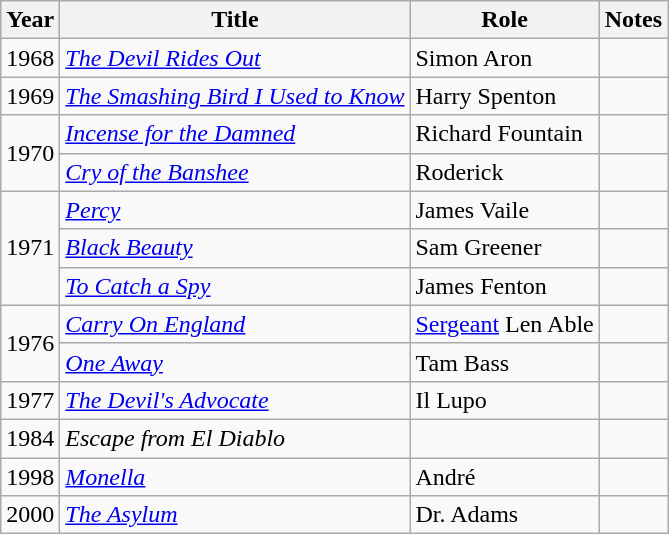<table class="wikitable sortable">
<tr>
<th>Year</th>
<th>Title</th>
<th>Role</th>
<th class = "unsortable">Notes</th>
</tr>
<tr>
<td>1968</td>
<td><em><a href='#'>The Devil Rides Out</a></em></td>
<td>Simon Aron</td>
<td></td>
</tr>
<tr>
<td>1969</td>
<td><em><a href='#'>The Smashing Bird I Used to Know</a></em></td>
<td>Harry Spenton</td>
<td></td>
</tr>
<tr>
<td rowspan=2>1970</td>
<td><em><a href='#'>Incense for the Damned</a></em></td>
<td>Richard Fountain</td>
<td></td>
</tr>
<tr>
<td><em><a href='#'>Cry of the Banshee</a></em></td>
<td>Roderick</td>
<td></td>
</tr>
<tr>
<td rowspan=3>1971</td>
<td><em><a href='#'>Percy</a></em></td>
<td>James Vaile</td>
<td></td>
</tr>
<tr>
<td><em><a href='#'>Black Beauty</a></em></td>
<td>Sam Greener</td>
<td></td>
</tr>
<tr>
<td><em><a href='#'>To Catch a Spy</a></em></td>
<td>James Fenton</td>
<td></td>
</tr>
<tr>
<td Rowspan=2>1976</td>
<td><em><a href='#'>Carry On England</a></em></td>
<td><a href='#'>Sergeant</a> Len Able</td>
<td></td>
</tr>
<tr>
<td><em><a href='#'>One Away</a></em></td>
<td>Tam Bass</td>
<td></td>
</tr>
<tr>
<td>1977</td>
<td><em><a href='#'>The Devil's Advocate</a></em></td>
<td>Il Lupo</td>
<td></td>
</tr>
<tr>
<td>1984</td>
<td><em>Escape from El Diablo</em></td>
<td></td>
<td></td>
</tr>
<tr>
<td>1998</td>
<td><em><a href='#'>Monella</a></em></td>
<td>André</td>
<td></td>
</tr>
<tr>
<td>2000</td>
<td><em><a href='#'>The Asylum</a></em></td>
<td>Dr. Adams</td>
<td></td>
</tr>
</table>
